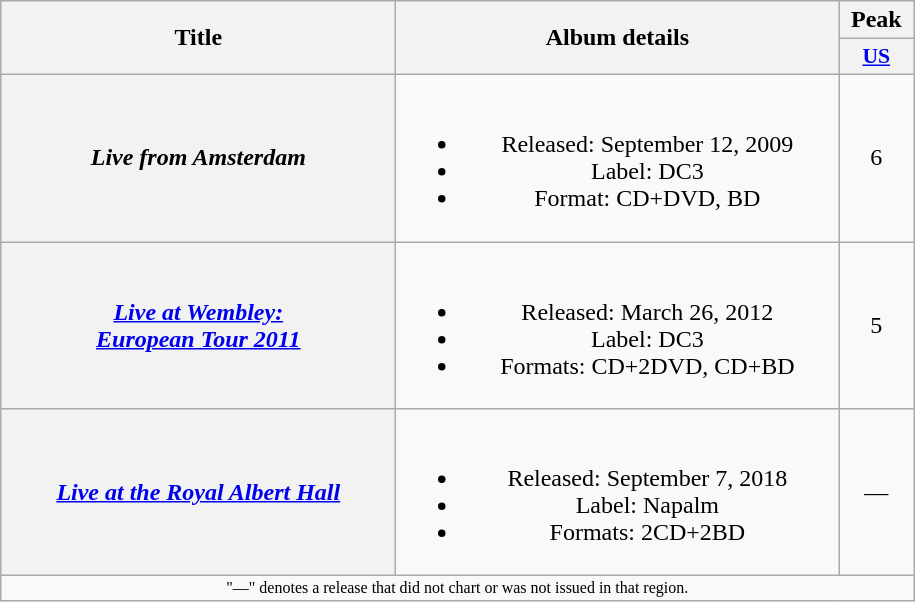<table class="wikitable plainrowheaders" style="text-align:center;">
<tr>
<th scope="col" rowspan="2" style="width:16em;">Title</th>
<th scope="col" rowspan="2" style="width:18em;">Album details</th>
<th scope="col" colspan="1">Peak</th>
</tr>
<tr>
<th scope="col" style="width:3em;font-size:90%;"><a href='#'>US</a><br></th>
</tr>
<tr>
<th scope="row"><em>Live from Amsterdam</em></th>
<td><br><ul><li>Released: September 12, 2009</li><li>Label: DC3</li><li>Format: CD+DVD, BD</li></ul></td>
<td>6</td>
</tr>
<tr>
<th scope="row"><em><a href='#'>Live at Wembley:<br>European Tour 2011</a></em></th>
<td><br><ul><li>Released: March 26, 2012</li><li>Label: DC3</li><li>Formats: CD+2DVD, CD+BD</li></ul></td>
<td>5</td>
</tr>
<tr>
<th scope="row"><em><a href='#'>Live at the Royal Albert Hall</a></em></th>
<td><br><ul><li>Released: September 7, 2018</li><li>Label: Napalm</li><li>Formats: 2CD+2BD</li></ul></td>
<td>—</td>
</tr>
<tr>
<td colspan="3" style="font-size: 8pt">"—" denotes a release that did not chart or was not issued in that region.</td>
</tr>
</table>
